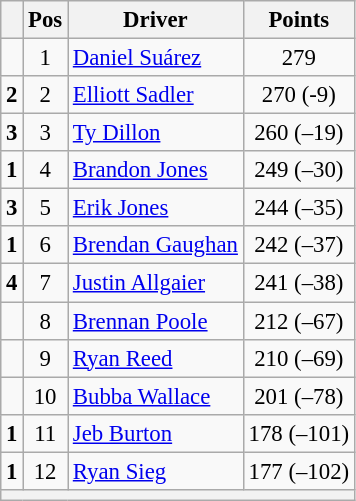<table class="wikitable" style="font-size: 95%;">
<tr>
<th></th>
<th>Pos</th>
<th>Driver</th>
<th>Points</th>
</tr>
<tr>
<td align="left"></td>
<td style="text-align:center;">1</td>
<td><a href='#'>Daniel Suárez</a></td>
<td style="text-align:center;">279</td>
</tr>
<tr>
<td align="left"> <strong>2</strong></td>
<td style="text-align:center;">2</td>
<td><a href='#'>Elliott Sadler</a></td>
<td style="text-align:center;">270 (-9)</td>
</tr>
<tr>
<td align="left"> <strong>3</strong></td>
<td style="text-align:center;">3</td>
<td><a href='#'>Ty Dillon</a></td>
<td style="text-align:center;">260 (–19)</td>
</tr>
<tr>
<td align="left"> <strong>1</strong></td>
<td style="text-align:center;">4</td>
<td><a href='#'>Brandon Jones</a></td>
<td style="text-align:center;">249 (–30)</td>
</tr>
<tr>
<td align="left"> <strong>3</strong></td>
<td style="text-align:center;">5</td>
<td><a href='#'>Erik Jones</a></td>
<td style="text-align:center;">244 (–35)</td>
</tr>
<tr>
<td align="left"> <strong>1</strong></td>
<td style="text-align:center;">6</td>
<td><a href='#'>Brendan Gaughan</a></td>
<td style="text-align:center;">242 (–37)</td>
</tr>
<tr>
<td align="left"> <strong>4</strong></td>
<td style="text-align:center;">7</td>
<td><a href='#'>Justin Allgaier</a></td>
<td style="text-align:center;">241 (–38)</td>
</tr>
<tr>
<td align="left"></td>
<td style="text-align:center;">8</td>
<td><a href='#'>Brennan Poole</a></td>
<td style="text-align:center;">212 (–67)</td>
</tr>
<tr>
<td align="left"></td>
<td style="text-align:center;">9</td>
<td><a href='#'>Ryan Reed</a></td>
<td style="text-align:center;">210 (–69)</td>
</tr>
<tr>
<td align="left"></td>
<td style="text-align:center;">10</td>
<td><a href='#'>Bubba Wallace</a></td>
<td style="text-align:center;">201 (–78)</td>
</tr>
<tr>
<td align="left"> <strong>1</strong></td>
<td style="text-align:center;">11</td>
<td><a href='#'>Jeb Burton</a></td>
<td style="text-align:center;">178 (–101)</td>
</tr>
<tr>
<td align="left"> <strong>1</strong></td>
<td style="text-align:center;">12</td>
<td><a href='#'>Ryan Sieg</a></td>
<td style="text-align:center;">177 (–102)</td>
</tr>
<tr class="sortbottom">
<th colspan="9"></th>
</tr>
</table>
